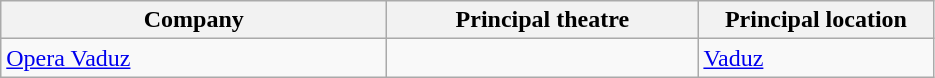<table class="wikitable">
<tr>
<th width=250>Company</th>
<th width=200>Principal theatre</th>
<th width=150>Principal location</th>
</tr>
<tr>
<td><a href='#'>Opera Vaduz</a></td>
<td></td>
<td><a href='#'>Vaduz</a></td>
</tr>
</table>
